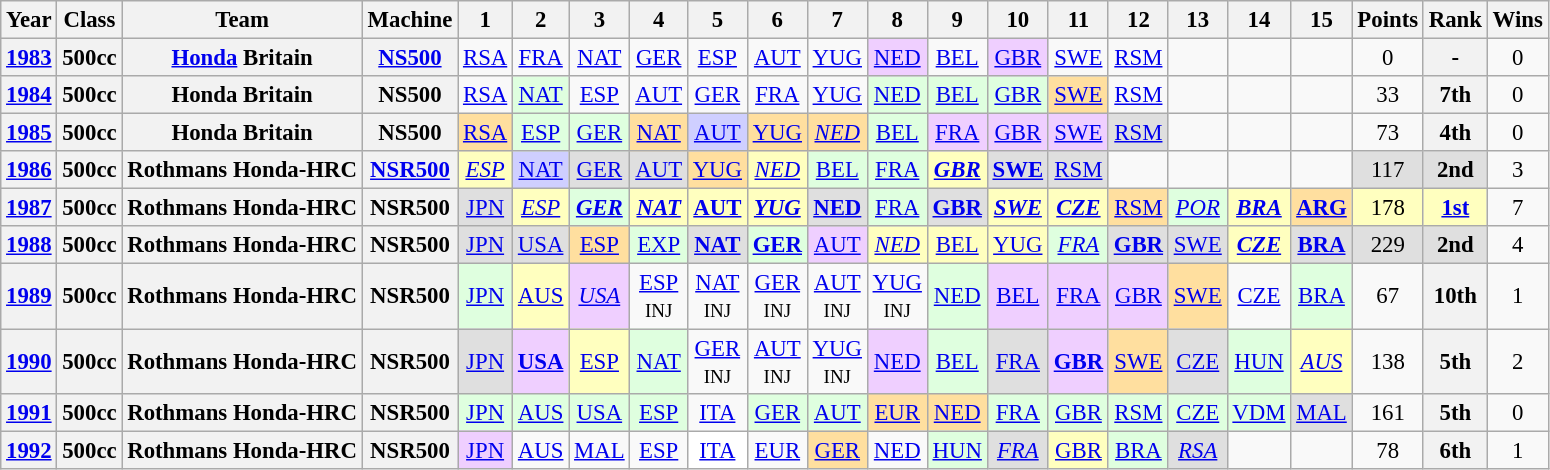<table class="wikitable" style="text-align:center; font-size:95%">
<tr>
<th>Year</th>
<th>Class</th>
<th>Team</th>
<th>Machine</th>
<th>1</th>
<th>2</th>
<th>3</th>
<th>4</th>
<th>5</th>
<th>6</th>
<th>7</th>
<th>8</th>
<th>9</th>
<th>10</th>
<th>11</th>
<th>12</th>
<th>13</th>
<th>14</th>
<th>15</th>
<th>Points</th>
<th>Rank</th>
<th>Wins</th>
</tr>
<tr>
<th><a href='#'>1983</a></th>
<th>500cc</th>
<th><a href='#'>Honda</a> Britain</th>
<th><a href='#'>NS500</a></th>
<td><a href='#'>RSA</a></td>
<td><a href='#'>FRA</a></td>
<td><a href='#'>NAT</a></td>
<td><a href='#'>GER</a></td>
<td><a href='#'>ESP</a></td>
<td><a href='#'>AUT</a></td>
<td><a href='#'>YUG</a></td>
<td style="background:#EFCFFF;"><a href='#'>NED</a><br></td>
<td><a href='#'>BEL</a></td>
<td style="background:#EFCFFF;"><a href='#'>GBR</a><br></td>
<td><a href='#'>SWE</a></td>
<td><a href='#'>RSM</a></td>
<td></td>
<td></td>
<td></td>
<td>0</td>
<th>-</th>
<td>0</td>
</tr>
<tr>
<th><a href='#'>1984</a></th>
<th>500cc</th>
<th>Honda Britain</th>
<th>NS500</th>
<td><a href='#'>RSA</a></td>
<td style="background:#DFFFDF;"><a href='#'>NAT</a><br></td>
<td><a href='#'>ESP</a></td>
<td><a href='#'>AUT</a></td>
<td><a href='#'>GER</a></td>
<td><a href='#'>FRA</a></td>
<td><a href='#'>YUG</a></td>
<td style="background:#DFFFDF;"><a href='#'>NED</a><br></td>
<td style="background:#DFFFDF;"><a href='#'>BEL</a><br></td>
<td style="background:#DFFFDF;"><a href='#'>GBR</a><br></td>
<td style="background:#FFDF9F;"><a href='#'>SWE</a><br></td>
<td><a href='#'>RSM</a></td>
<td></td>
<td></td>
<td></td>
<td>33</td>
<th>7th</th>
<td>0</td>
</tr>
<tr>
<th><a href='#'>1985</a></th>
<th>500cc</th>
<th>Honda Britain</th>
<th>NS500</th>
<td style="background:#FFDF9F;"><a href='#'>RSA</a><br></td>
<td style="background:#DFFFDF;"><a href='#'>ESP</a><br></td>
<td style="background:#DFFFDF;"><a href='#'>GER</a><br></td>
<td style="background:#FFDF9F;"><a href='#'>NAT</a><br></td>
<td style="background:#CFCFFF;"><a href='#'>AUT</a><br></td>
<td style="background:#FFDF9F;"><a href='#'>YUG</a><br></td>
<td style="background:#FFDF9F;"><em><a href='#'>NED</a></em><br></td>
<td style="background:#DFFFDF;"><a href='#'>BEL</a><br></td>
<td style="background:#EFCFFF;"><a href='#'>FRA</a><br></td>
<td style="background:#EFCFFF;"><a href='#'>GBR</a><br></td>
<td style="background:#EFCFFF;"><a href='#'>SWE</a><br></td>
<td style="background:#DFDFDF;"><a href='#'>RSM</a><br></td>
<td></td>
<td></td>
<td></td>
<td>73</td>
<th>4th</th>
<td>0</td>
</tr>
<tr>
<th><a href='#'>1986</a></th>
<th>500cc</th>
<th>Rothmans Honda-HRC</th>
<th><a href='#'>NSR500</a></th>
<td style="background:#FFFFBF;"><em><a href='#'>ESP</a></em><br></td>
<td style="background:#CFCFFF;"><a href='#'>NAT</a><br></td>
<td style="background:#DFDFDF;"><a href='#'>GER</a><br></td>
<td style="background:#DFDFDF;"><a href='#'>AUT</a><br></td>
<td style="background:#FFDF9F;"><a href='#'>YUG</a><br></td>
<td style="background:#FFFFBF;"><em><a href='#'>NED</a></em><br></td>
<td style="background:#DFFFDF;"><a href='#'>BEL</a><br></td>
<td style="background:#DFFFDF;"><a href='#'>FRA</a><br></td>
<td style="background:#FFFFBF;"><strong><em><a href='#'>GBR</a></em></strong><br></td>
<td style="background:#DFDFDF;"><strong><a href='#'>SWE</a></strong><br></td>
<td style="background:#DFDFDF;"><a href='#'>RSM</a><br></td>
<td></td>
<td></td>
<td></td>
<td></td>
<td style="background:#DFDFDF;">117</td>
<th style="background:#DFDFDF;">2nd</th>
<td>3</td>
</tr>
<tr>
<th><a href='#'>1987</a></th>
<th>500cc</th>
<th>Rothmans Honda-HRC</th>
<th>NSR500</th>
<td style="background:#DFDFDF;"><a href='#'>JPN</a><br></td>
<td style="background:#FFFFBF;"><em><a href='#'>ESP</a></em><br></td>
<td style="background:#DFFFDF;"><strong><em><a href='#'>GER</a></em></strong><br></td>
<td style="background:#FFFFBF;"><strong><em><a href='#'>NAT</a></em></strong><br></td>
<td style="background:#FFFFBF;"><strong><a href='#'>AUT</a></strong><br></td>
<td style="background:#FFFFBF;"><strong><em><a href='#'>YUG</a></em></strong><br></td>
<td style="background:#DFDFDF;"><strong><a href='#'>NED</a></strong><br></td>
<td style="background:#DFFFDF;"><a href='#'>FRA</a><br></td>
<td style="background:#DFDFDF;"><strong><a href='#'>GBR</a></strong><br></td>
<td style="background:#FFFFBF;"><strong><em><a href='#'>SWE</a></em></strong><br></td>
<td style="background:#FFFFBF;"><strong><em><a href='#'>CZE</a></em></strong><br></td>
<td style="background:#FFDF9F;"><a href='#'>RSM</a><br></td>
<td style="background:#DFFFDF;"><em><a href='#'>POR</a></em><br></td>
<td style="background:#FFFFBF;"><strong><em><a href='#'>BRA</a></em></strong><br></td>
<td style="background:#FFDF9F;"><strong><a href='#'>ARG</a></strong><br></td>
<td style="background:#FFFFBF;">178</td>
<th style="background:#FFFFBF;"><a href='#'>1st</a></th>
<td>7</td>
</tr>
<tr>
<th><a href='#'>1988</a></th>
<th>500cc</th>
<th>Rothmans Honda-HRC</th>
<th>NSR500</th>
<td style="background:#DFDFDF;"><a href='#'>JPN</a><br></td>
<td style="background:#DFDFDF;"><a href='#'>USA</a><br></td>
<td style="background:#FFDF9F;"><a href='#'>ESP</a><br></td>
<td style="background:#DFFFDF;"><a href='#'>EXP</a><br></td>
<td style="background:#DFDFDF;"><strong><a href='#'>NAT</a></strong><br></td>
<td style="background:#DFFFDF;"><strong><a href='#'>GER</a></strong><br></td>
<td style="background:#EFCFFF;"><a href='#'>AUT</a><br></td>
<td style="background:#FFFFBF;"><em><a href='#'>NED</a></em><br></td>
<td style="background:#FFFFBF;"><a href='#'>BEL</a><br></td>
<td style="background:#FFFFBF;"><a href='#'>YUG</a><br></td>
<td style="background:#DFFFDF;"><em><a href='#'>FRA</a></em><br></td>
<td style="background:#DFDFDF;"><strong><a href='#'>GBR</a></strong><br></td>
<td style="background:#DFDFDF;"><a href='#'>SWE</a><br></td>
<td style="background:#FFFFBF;"><strong><em><a href='#'>CZE</a></em></strong><br></td>
<td style="background:#DFDFDF;"><strong><a href='#'>BRA</a></strong><br></td>
<td style="background:#DFDFDF;">229</td>
<th style="background:#DFDFDF;">2nd</th>
<td>4</td>
</tr>
<tr>
<th><a href='#'>1989</a></th>
<th>500cc</th>
<th>Rothmans Honda-HRC</th>
<th>NSR500</th>
<td style="background:#DFFFDF;"><a href='#'>JPN</a><br></td>
<td style="background:#FFFFBF;"><a href='#'>AUS</a><br></td>
<td style="background:#EFCFFF;"><em><a href='#'>USA</a></em><br></td>
<td><a href='#'>ESP</a><br><small>INJ</small></td>
<td><a href='#'>NAT</a><br><small>INJ</small></td>
<td><a href='#'>GER</a><br><small>INJ</small></td>
<td><a href='#'>AUT</a><br><small>INJ</small></td>
<td><a href='#'>YUG</a><br><small>INJ</small></td>
<td style="background:#DFFFDF;"><a href='#'>NED</a><br></td>
<td style="background:#EFCFFF;"><a href='#'>BEL</a><br></td>
<td style="background:#EFCFFF;"><a href='#'>FRA</a><br></td>
<td style="background:#EFCFFF;"><a href='#'>GBR</a><br></td>
<td style="background:#FFDF9F;"><a href='#'>SWE</a><br></td>
<td><a href='#'>CZE</a></td>
<td style="background:#DFFFDF;"><a href='#'>BRA</a><br></td>
<td>67</td>
<th>10th</th>
<td>1</td>
</tr>
<tr>
<th><a href='#'>1990</a></th>
<th>500cc</th>
<th>Rothmans Honda-HRC</th>
<th>NSR500</th>
<td style="background:#DFDFDF;"><a href='#'>JPN</a><br></td>
<td style="background:#EFCFFF;"><strong><a href='#'>USA</a></strong><br></td>
<td style="background:#FFFFBF;"><a href='#'>ESP</a><br></td>
<td style="background:#DFFFDF;"><a href='#'>NAT</a><br></td>
<td><a href='#'>GER</a><br><small>INJ</small></td>
<td><a href='#'>AUT</a><br><small>INJ</small></td>
<td><a href='#'>YUG</a><br><small>INJ</small></td>
<td style="background:#EFCFFF;"><a href='#'>NED</a><br></td>
<td style="background:#DFFFDF;"><a href='#'>BEL</a><br></td>
<td style="background:#DFDFDF;"><a href='#'>FRA</a><br></td>
<td style="background:#EFCFFF;"><strong><a href='#'>GBR</a></strong><br></td>
<td style="background:#FFDF9F;"><a href='#'>SWE</a><br></td>
<td style="background:#DFDFDF;"><a href='#'>CZE</a><br></td>
<td style="background:#DFFFDF;"><a href='#'>HUN</a><br></td>
<td style="background:#FFFFBF;"><em><a href='#'>AUS</a></em><br></td>
<td>138</td>
<th>5th</th>
<td>2</td>
</tr>
<tr>
<th><a href='#'>1991</a></th>
<th>500cc</th>
<th>Rothmans Honda-HRC</th>
<th>NSR500</th>
<td style="background:#DFFFDF;"><a href='#'>JPN</a><br></td>
<td style="background:#DFFFDF;"><a href='#'>AUS</a><br></td>
<td style="background:#DFFFDF;"><a href='#'>USA</a><br></td>
<td style="background:#DFFFDF;"><a href='#'>ESP</a><br></td>
<td><a href='#'>ITA</a></td>
<td style="background:#DFFFDF;"><a href='#'>GER</a><br></td>
<td style="background:#DFFFDF;"><a href='#'>AUT</a><br></td>
<td style="background:#FFDF9F;"><a href='#'>EUR</a><br></td>
<td style="background:#FFDF9F;"><a href='#'>NED</a><br></td>
<td style="background:#DFFFDF;"><a href='#'>FRA</a><br></td>
<td style="background:#DFFFDF;"><a href='#'>GBR</a><br></td>
<td style="background:#DFFFDF;"><a href='#'>RSM</a><br></td>
<td style="background:#DFFFDF;"><a href='#'>CZE</a><br></td>
<td style="background:#DFFFDF;"><a href='#'>VDM</a><br></td>
<td style="background:#DFDFDF;"><a href='#'>MAL</a><br></td>
<td>161</td>
<th>5th</th>
<td>0</td>
</tr>
<tr>
<th><a href='#'>1992</a></th>
<th>500cc</th>
<th>Rothmans Honda-HRC</th>
<th>NSR500</th>
<td style="background:#EFCFFF;"><a href='#'>JPN</a><br></td>
<td><a href='#'>AUS</a></td>
<td><a href='#'>MAL</a></td>
<td><a href='#'>ESP</a></td>
<td style="background:#ffffff;"><a href='#'>ITA</a><br></td>
<td><a href='#'>EUR</a></td>
<td style="background:#FFDF9F;"><a href='#'>GER</a><br></td>
<td><a href='#'>NED</a></td>
<td style="background:#DFFFDF;"><a href='#'>HUN</a><br></td>
<td style="background:#DFDFDF;"><em><a href='#'>FRA</a></em><br></td>
<td style="background:#FFFFBF;"><a href='#'>GBR</a><br></td>
<td style="background:#DFFFDF;"><a href='#'>BRA</a><br></td>
<td style="background:#DFDFDF;"><em><a href='#'>RSA</a></em><br></td>
<td></td>
<td></td>
<td>78</td>
<th>6th</th>
<td>1</td>
</tr>
</table>
